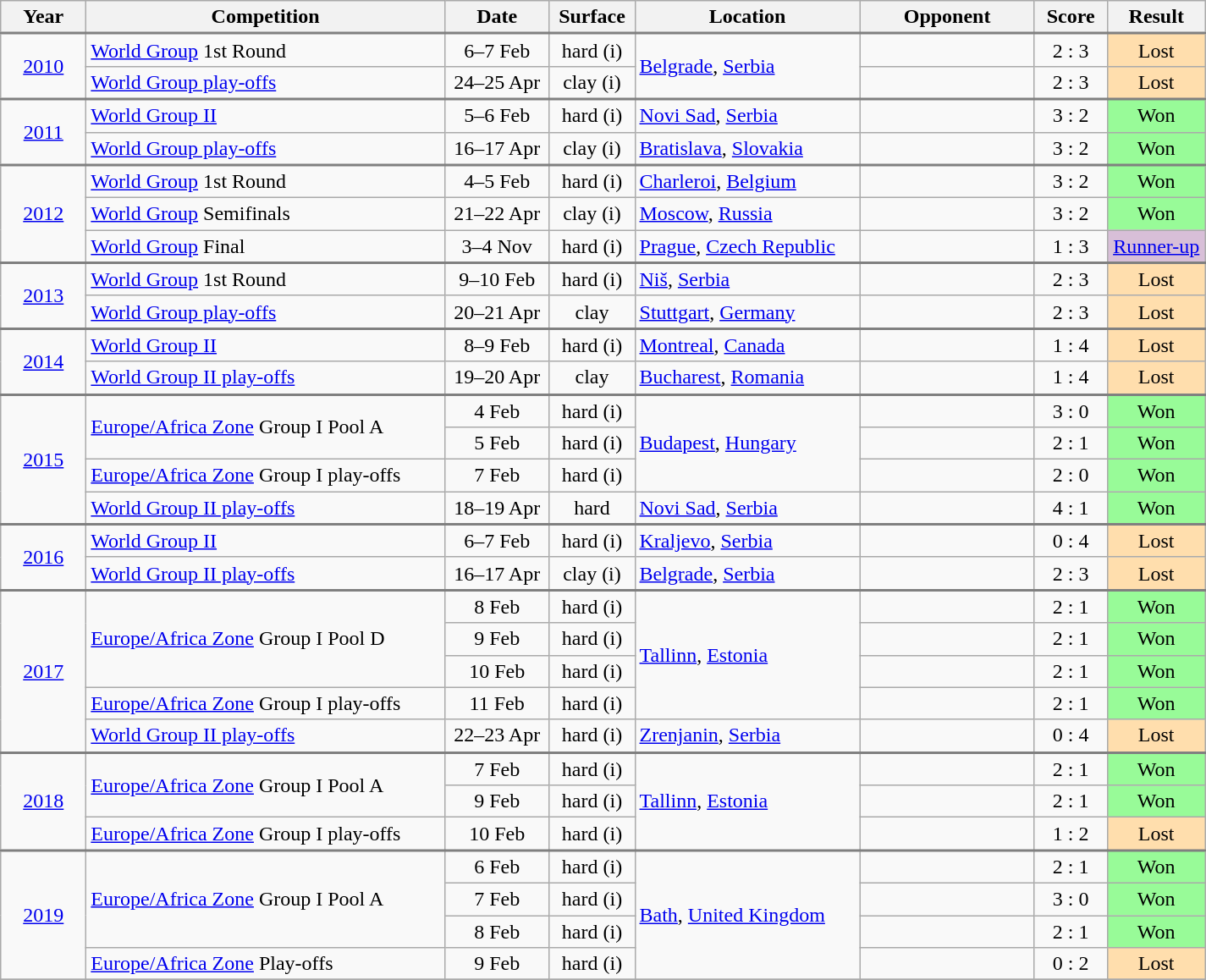<table class="wikitable collapsible collapsed">
<tr>
<th width="60">Year</th>
<th width="275">Competition</th>
<th width="75">Date</th>
<th width="60">Surface</th>
<th width="170">Location</th>
<th width="130">Opponent</th>
<th width="50">Score</th>
<th width="70">Result</th>
</tr>
<tr style="border-top:2px solid gray;">
<td align="center" rowspan="2"><a href='#'>2010</a></td>
<td><a href='#'>World Group</a> 1st Round</td>
<td align="center">6–7 Feb</td>
<td align="center">hard (i)</td>
<td rowspan="2"><a href='#'>Belgrade</a>, <a href='#'>Serbia</a></td>
<td></td>
<td align="center">2 : 3</td>
<td align="center" bgcolor=#FFDEAD>Lost</td>
</tr>
<tr>
<td><a href='#'>World Group play-offs</a></td>
<td align="center">24–25 Apr</td>
<td align="center">clay (i)</td>
<td></td>
<td align="center">2 : 3</td>
<td align="center" bgcolor=#FFDEAD>Lost</td>
</tr>
<tr style="border-top:2px solid gray;">
<td align="center" rowspan="2"><a href='#'>2011</a></td>
<td><a href='#'>World Group II</a></td>
<td align="center">5–6 Feb</td>
<td align="center">hard (i)</td>
<td><a href='#'>Novi Sad</a>, <a href='#'>Serbia</a></td>
<td></td>
<td align="center">3 : 2</td>
<td align="center" bgcolor="#98FB98">Won</td>
</tr>
<tr>
<td><a href='#'>World Group play-offs</a></td>
<td align="center">16–17 Apr</td>
<td align="center">clay (i)</td>
<td><a href='#'>Bratislava</a>, <a href='#'>Slovakia</a></td>
<td></td>
<td align="center">3 : 2</td>
<td align="center" bgcolor="#98FB98">Won</td>
</tr>
<tr style="border-top:2px solid gray;">
<td align="center" rowspan="3"><a href='#'>2012</a></td>
<td><a href='#'>World Group</a> 1st Round</td>
<td align="center">4–5 Feb</td>
<td align="center">hard (i)</td>
<td><a href='#'>Charleroi</a>, <a href='#'>Belgium</a></td>
<td></td>
<td align="center">3 : 2</td>
<td align="center" bgcolor="#98FB98">Won</td>
</tr>
<tr>
<td><a href='#'>World Group</a> Semifinals</td>
<td align="center">21–22 Apr</td>
<td align="center">clay (i)</td>
<td><a href='#'>Moscow</a>, <a href='#'>Russia</a></td>
<td></td>
<td align="center">3 : 2</td>
<td align="center" bgcolor="#98FB98">Won</td>
</tr>
<tr>
<td><a href='#'>World Group</a> Final</td>
<td align="center">3–4 Nov</td>
<td align="center">hard (i)</td>
<td><a href='#'>Prague</a>, <a href='#'>Czech Republic</a></td>
<td></td>
<td align="center">1 : 3</td>
<td align="center" bgcolor=thistle><a href='#'>Runner-up</a></td>
</tr>
<tr style="border-top:2px solid gray;">
<td align="center" rowspan="2"><a href='#'>2013</a></td>
<td><a href='#'>World Group</a> 1st Round</td>
<td align="center">9–10 Feb</td>
<td align="center">hard (i)</td>
<td><a href='#'>Niš</a>, <a href='#'>Serbia</a></td>
<td></td>
<td align="center">2 : 3</td>
<td align="center" bgcolor=#FFDEAD>Lost</td>
</tr>
<tr>
<td><a href='#'>World Group play-offs</a></td>
<td align="center">20–21 Apr</td>
<td align="center">clay</td>
<td><a href='#'>Stuttgart</a>, <a href='#'>Germany</a></td>
<td></td>
<td align="center">2 : 3</td>
<td align="center" bgcolor=#FFDEAD>Lost</td>
</tr>
<tr style="border-top:2px solid gray;">
<td align="center" rowspan="2"><a href='#'>2014</a></td>
<td><a href='#'>World Group II</a></td>
<td align="center">8–9 Feb</td>
<td align="center">hard (i)</td>
<td><a href='#'>Montreal</a>, <a href='#'>Canada</a></td>
<td></td>
<td align="center">1 : 4</td>
<td align="center" bgcolor=#FFDEAD>Lost</td>
</tr>
<tr>
<td><a href='#'>World Group II play-offs</a></td>
<td align="center">19–20 Apr</td>
<td align="center">clay</td>
<td><a href='#'>Bucharest</a>, <a href='#'>Romania</a></td>
<td></td>
<td align="center">1 : 4</td>
<td align="center" bgcolor=#FFDEAD>Lost</td>
</tr>
<tr style="border-top:2px solid gray;">
<td align="center" rowspan="4"><a href='#'>2015</a></td>
<td rowspan="2"><a href='#'>Europe/Africa Zone</a> Group I Pool A</td>
<td align="center">4 Feb</td>
<td align="center">hard (i)</td>
<td rowspan="3"><a href='#'>Budapest</a>, <a href='#'>Hungary</a></td>
<td></td>
<td align="center">3 : 0</td>
<td align="center" bgcolor="#98FB98">Won</td>
</tr>
<tr>
<td align="center">5 Feb</td>
<td align="center">hard (i)</td>
<td></td>
<td align="center">2 : 1</td>
<td align="center" bgcolor="#98FB98">Won</td>
</tr>
<tr>
<td><a href='#'>Europe/Africa Zone</a> Group I play-offs</td>
<td align="center">7 Feb</td>
<td align="center">hard (i)</td>
<td></td>
<td align="center">2 : 0</td>
<td align="center" bgcolor="#98FB98">Won</td>
</tr>
<tr>
<td><a href='#'>World Group II play-offs</a></td>
<td align="center">18–19 Apr</td>
<td align="center">hard</td>
<td><a href='#'>Novi Sad</a>, <a href='#'>Serbia</a></td>
<td></td>
<td align="center">4 : 1</td>
<td align="center" bgcolor="#98FB98">Won</td>
</tr>
<tr style="border-top:2px solid gray;">
<td align="center" rowspan="2"><a href='#'>2016</a></td>
<td><a href='#'>World Group II</a></td>
<td align="center">6–7 Feb</td>
<td align="center">hard (i)</td>
<td><a href='#'>Kraljevo</a>, <a href='#'>Serbia</a></td>
<td></td>
<td align="center">0 : 4</td>
<td align="center" bgcolor=#FFDEAD>Lost</td>
</tr>
<tr>
<td><a href='#'>World Group II play-offs</a></td>
<td align="center">16–17 Apr</td>
<td align="center">clay (i)</td>
<td><a href='#'>Belgrade</a>, <a href='#'>Serbia</a></td>
<td></td>
<td align="center">2 : 3</td>
<td align="center" bgcolor=#FFDEAD>Lost</td>
</tr>
<tr style="border-top:2px solid gray;">
<td align="center" rowspan="5"><a href='#'>2017</a></td>
<td rowspan="3"><a href='#'>Europe/Africa Zone</a> Group I Pool D</td>
<td align="center">8 Feb</td>
<td align="center">hard (i)</td>
<td rowspan="4"><a href='#'>Tallinn</a>, <a href='#'>Estonia</a></td>
<td></td>
<td align="center">2 : 1</td>
<td align="center" bgcolor="#98FB98">Won</td>
</tr>
<tr>
<td align="center">9 Feb</td>
<td align="center">hard (i)</td>
<td></td>
<td align="center">2 : 1</td>
<td align="center" bgcolor="#98FB98">Won</td>
</tr>
<tr>
<td align="center">10 Feb</td>
<td align="center">hard (i)</td>
<td></td>
<td align="center">2 : 1</td>
<td align="center" bgcolor="#98FB98">Won</td>
</tr>
<tr>
<td><a href='#'>Europe/Africa Zone</a> Group I play-offs</td>
<td align="center">11 Feb</td>
<td align="center">hard (i)</td>
<td></td>
<td align="center">2 : 1</td>
<td align="center" bgcolor="#98FB98">Won</td>
</tr>
<tr>
<td><a href='#'>World Group II play-offs</a></td>
<td align="center">22–23 Apr</td>
<td align="center">hard (i)</td>
<td><a href='#'>Zrenjanin</a>, <a href='#'>Serbia</a></td>
<td></td>
<td align="center">0 : 4</td>
<td align="center" bgcolor=#FFDEAD>Lost</td>
</tr>
<tr style="border-top:2px solid gray;">
<td align="center" rowspan="3"><a href='#'>2018</a></td>
<td rowspan="2"><a href='#'>Europe/Africa Zone</a> Group I Pool A</td>
<td align="center">7 Feb</td>
<td align="center">hard (i)</td>
<td rowspan="3"><a href='#'>Tallinn</a>, <a href='#'>Estonia</a></td>
<td></td>
<td align="center">2 : 1</td>
<td align="center" bgcolor="#98FB98">Won</td>
</tr>
<tr>
<td align="center">9 Feb</td>
<td align="center">hard (i)</td>
<td></td>
<td align="center">2 : 1</td>
<td align="center" bgcolor="#98FB98">Won</td>
</tr>
<tr>
<td><a href='#'>Europe/Africa Zone</a> Group I play-offs</td>
<td align="center">10 Feb</td>
<td align="center">hard (i)</td>
<td></td>
<td align="center">1 : 2</td>
<td align="center" bgcolor=#FFDEAD>Lost</td>
</tr>
<tr style="border-top:2px solid gray;">
<td align="center" rowspan="4"><a href='#'>2019</a></td>
<td rowspan="3"><a href='#'>Europe/Africa Zone</a> Group I Pool A</td>
<td align="center">6 Feb</td>
<td align="center">hard (i)</td>
<td rowspan="4"><a href='#'>Bath</a>, <a href='#'>United Kingdom</a></td>
<td></td>
<td align="center">2 : 1</td>
<td align="center" bgcolor="#98FB98">Won</td>
</tr>
<tr>
<td align="center">7 Feb</td>
<td align="center">hard (i)</td>
<td></td>
<td align="center">3 : 0</td>
<td align="center" bgcolor="#98FB98">Won</td>
</tr>
<tr>
<td align="center">8 Feb</td>
<td align="center">hard (i)</td>
<td></td>
<td align="center">2 : 1</td>
<td align="center" bgcolor="#98FB98">Won</td>
</tr>
<tr>
<td><a href='#'>Europe/Africa Zone</a> Play-offs</td>
<td align="center">9 Feb</td>
<td align="center">hard (i)</td>
<td></td>
<td align="center">0 : 2</td>
<td align="center" bgcolor=#FFDEAD>Lost</td>
</tr>
<tr>
</tr>
</table>
